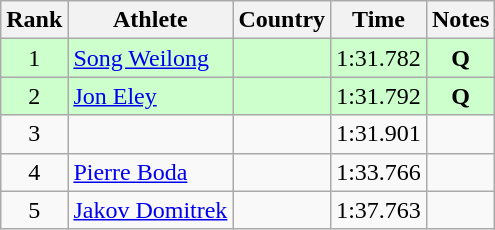<table class="wikitable sortable" style="text-align:center">
<tr>
<th>Rank</th>
<th>Athlete</th>
<th>Country</th>
<th>Time</th>
<th>Notes</th>
</tr>
<tr bgcolor="#ccffcc">
<td>1</td>
<td align=left><a href='#'>Song Weilong</a></td>
<td align=left></td>
<td>1:31.782</td>
<td><strong>Q</strong></td>
</tr>
<tr bgcolor="#ccffcc">
<td>2</td>
<td align=left><a href='#'>Jon Eley</a></td>
<td align=left></td>
<td>1:31.792</td>
<td><strong>Q</strong></td>
</tr>
<tr>
<td>3</td>
<td align=left></td>
<td align=left></td>
<td>1:31.901</td>
<td></td>
</tr>
<tr>
<td>4</td>
<td align=left><a href='#'>Pierre Boda</a></td>
<td align=left></td>
<td>1:33.766</td>
<td></td>
</tr>
<tr>
<td>5</td>
<td align=left><a href='#'>Jakov Domitrek</a></td>
<td align=left></td>
<td>1:37.763</td>
<td></td>
</tr>
</table>
